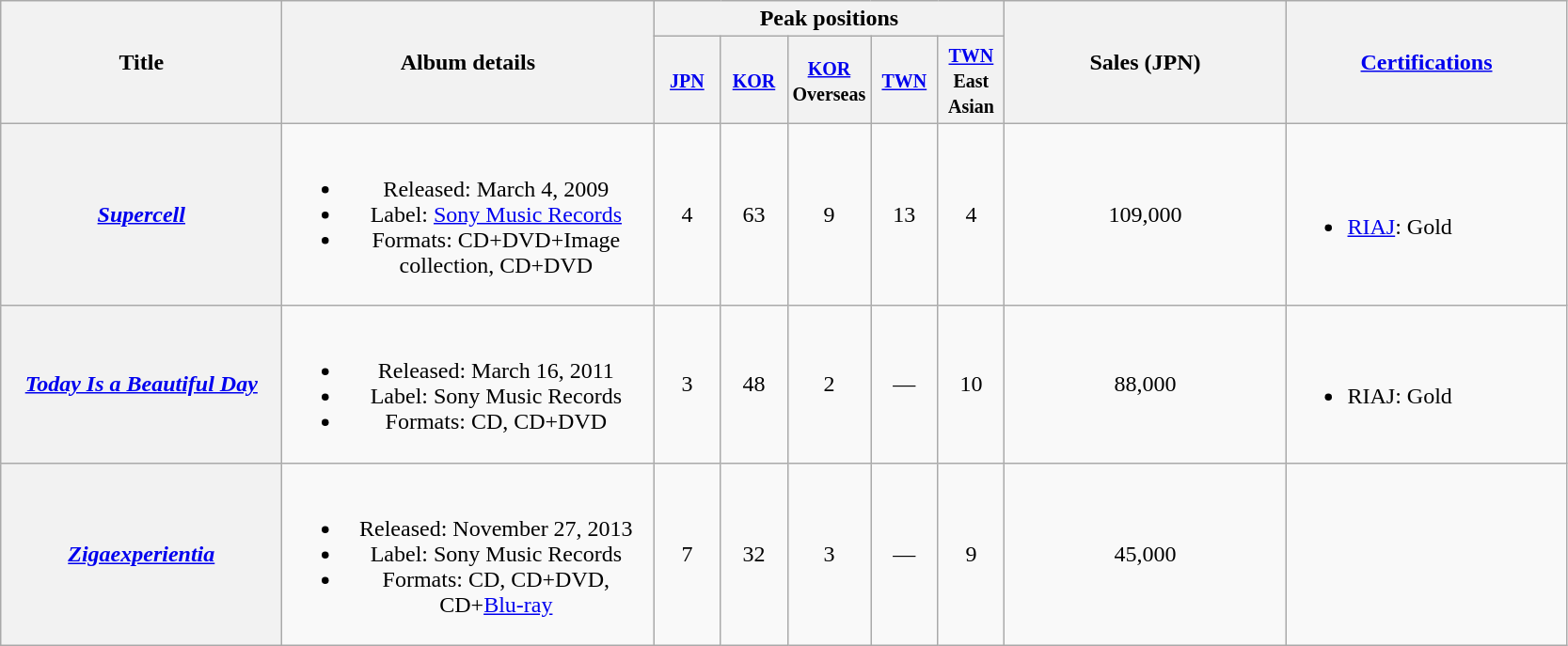<table class="wikitable plainrowheaders" style="text-align:center;">
<tr>
<th style="width:12em;" rowspan="2">Title</th>
<th style="width:16em;" rowspan="2">Album details</th>
<th colspan="5">Peak positions</th>
<th style="width:12em;" rowspan="2">Sales (JPN)</th>
<th style="width:12em;" rowspan="2"><a href='#'>Certifications</a></th>
</tr>
<tr>
<th style="width:2.5em;"><small><a href='#'>JPN</a></small><br></th>
<th style="width:2.5em;"><small><a href='#'>KOR</a></small><br></th>
<th style="width:2.5em;"><small><a href='#'>KOR</a><br>Overseas</small><br></th>
<th style="width:2.5em;"><small><a href='#'>TWN</a></small><br></th>
<th style="width:2.5em;"><small><a href='#'>TWN</a> East Asian</small><br></th>
</tr>
<tr>
<th scope="row"><em><a href='#'>Supercell</a></em></th>
<td><br><ul><li>Released: March 4, 2009 </li><li>Label: <a href='#'>Sony Music Records</a></li><li>Formats: CD+DVD+Image collection, CD+DVD</li></ul></td>
<td>4</td>
<td>63</td>
<td>9</td>
<td>13</td>
<td>4</td>
<td>109,000</td>
<td align="left"><br><ul><li><a href='#'>RIAJ</a>: Gold</li></ul></td>
</tr>
<tr>
<th scope="row"><em><a href='#'>Today Is a Beautiful Day</a></em></th>
<td><br><ul><li>Released: March 16, 2011 </li><li>Label: Sony Music Records</li><li>Formats: CD, CD+DVD</li></ul></td>
<td>3</td>
<td>48</td>
<td>2</td>
<td>—</td>
<td>10</td>
<td>88,000</td>
<td align="left"><br><ul><li>RIAJ: Gold</li></ul></td>
</tr>
<tr>
<th scope="row"><em><a href='#'>Zigaexperientia</a></em></th>
<td><br><ul><li>Released: November 27, 2013 </li><li>Label: Sony Music Records</li><li>Formats: CD, CD+DVD, CD+<a href='#'>Blu-ray</a></li></ul></td>
<td>7</td>
<td>32</td>
<td>3</td>
<td>—</td>
<td>9</td>
<td>45,000</td>
<td align="left"></td>
</tr>
</table>
